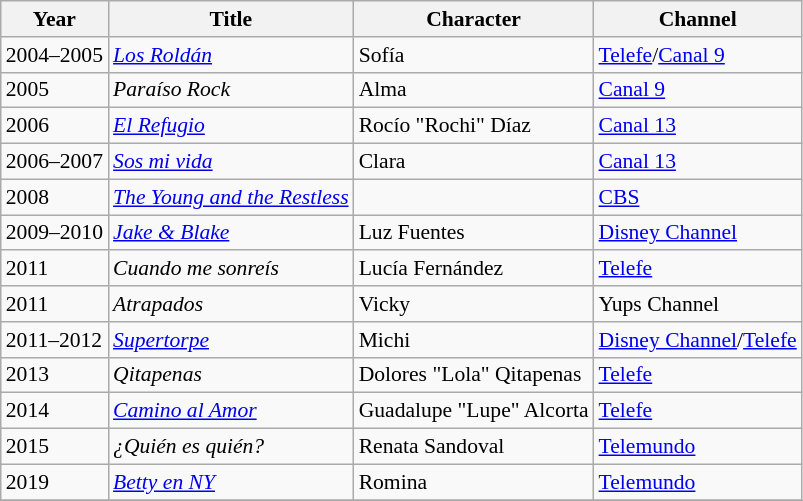<table class="wikitable" style="font-size: 90%;">
<tr>
<th>Year</th>
<th>Title</th>
<th>Character</th>
<th>Channel</th>
</tr>
<tr>
<td>2004–2005</td>
<td><em><a href='#'>Los Roldán</a></em></td>
<td>Sofía</td>
<td><a href='#'>Telefe</a>/<a href='#'>Canal 9</a></td>
</tr>
<tr>
<td>2005</td>
<td><em>Paraíso Rock</em></td>
<td>Alma</td>
<td><a href='#'>Canal 9</a></td>
</tr>
<tr>
<td>2006</td>
<td><em><a href='#'>El Refugio</a></em></td>
<td>Rocío "Rochi" Díaz</td>
<td><a href='#'>Canal 13</a></td>
</tr>
<tr>
<td>2006–2007</td>
<td><em><a href='#'>Sos mi vida</a></em></td>
<td>Clara</td>
<td><a href='#'>Canal 13</a></td>
</tr>
<tr>
<td>2008</td>
<td><em><a href='#'>The Young and the Restless</a></em></td>
<td></td>
<td><a href='#'>CBS</a></td>
</tr>
<tr>
<td>2009–2010</td>
<td><em><a href='#'>Jake & Blake</a></em></td>
<td>Luz Fuentes</td>
<td><a href='#'>Disney Channel</a></td>
</tr>
<tr>
<td>2011</td>
<td><em>Cuando me sonreís</em></td>
<td>Lucía Fernández</td>
<td><a href='#'>Telefe</a></td>
</tr>
<tr>
<td>2011</td>
<td><em>Atrapados</em></td>
<td>Vicky</td>
<td>Yups Channel</td>
</tr>
<tr>
<td>2011–2012</td>
<td><em><a href='#'>Supertorpe</a></em></td>
<td>Michi</td>
<td><a href='#'>Disney Channel</a>/<a href='#'>Telefe</a></td>
</tr>
<tr>
<td>2013</td>
<td><em>Qitapenas</em></td>
<td>Dolores "Lola" Qitapenas</td>
<td><a href='#'>Telefe</a></td>
</tr>
<tr>
<td>2014</td>
<td><em><a href='#'>Camino al Amor</a></em></td>
<td>Guadalupe "Lupe" Alcorta</td>
<td><a href='#'>Telefe</a></td>
</tr>
<tr>
<td>2015</td>
<td><em>¿Quién es quién?</em></td>
<td>Renata Sandoval</td>
<td><a href='#'>Telemundo</a></td>
</tr>
<tr>
<td>2019</td>
<td><em><a href='#'>Betty en NY</a></em></td>
<td>Romina</td>
<td><a href='#'>Telemundo</a></td>
</tr>
<tr>
</tr>
</table>
